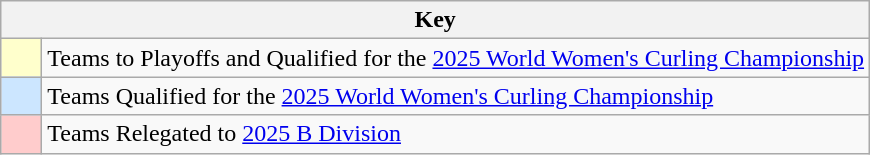<table class="wikitable" style="text-align: center;">
<tr>
<th colspan=2>Key</th>
</tr>
<tr>
<td style="background:#ffffcc; width:20px;"></td>
<td align=left>Teams to Playoffs and Qualified for the <a href='#'>2025 World Women's Curling Championship</a></td>
</tr>
<tr>
<td style="background:#CCE6FF; width:20px;"></td>
<td align=left>Teams Qualified for the <a href='#'>2025 World Women's Curling Championship</a></td>
</tr>
<tr>
<td style="background:#ffcccc; width:20px;"></td>
<td align=left>Teams Relegated to <a href='#'>2025 B Division</a></td>
</tr>
</table>
